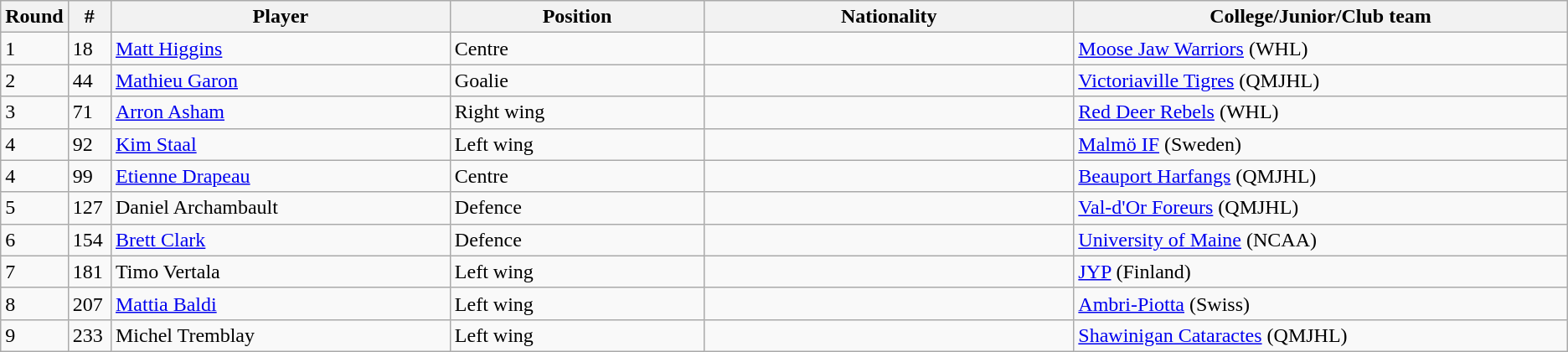<table class="wikitable">
<tr>
<th bgcolor="#DDDDFF" width="2.75%">Round</th>
<th bgcolor="#DDDDFF" width="2.75%">#</th>
<th bgcolor="#DDDDFF" width="22.0%">Player</th>
<th bgcolor="#DDDDFF" width="16.5%">Position</th>
<th bgcolor="#DDDDFF" width="24.0%">Nationality</th>
<th bgcolor="#DDDDFF" width="100.0%">College/Junior/Club team</th>
</tr>
<tr>
<td>1</td>
<td>18</td>
<td><a href='#'>Matt Higgins</a></td>
<td>Centre</td>
<td></td>
<td><a href='#'>Moose Jaw Warriors</a> (WHL)</td>
</tr>
<tr>
<td>2</td>
<td>44</td>
<td><a href='#'>Mathieu Garon</a></td>
<td>Goalie</td>
<td></td>
<td><a href='#'>Victoriaville Tigres</a> (QMJHL)</td>
</tr>
<tr>
<td>3</td>
<td>71</td>
<td><a href='#'>Arron Asham</a></td>
<td>Right wing</td>
<td></td>
<td><a href='#'>Red Deer Rebels</a> (WHL)</td>
</tr>
<tr>
<td>4</td>
<td>92</td>
<td><a href='#'>Kim Staal</a></td>
<td>Left wing</td>
<td></td>
<td><a href='#'>Malmö IF</a> (Sweden)</td>
</tr>
<tr>
<td>4</td>
<td>99</td>
<td><a href='#'>Etienne Drapeau</a></td>
<td>Centre</td>
<td></td>
<td><a href='#'>Beauport Harfangs</a> (QMJHL)</td>
</tr>
<tr>
<td>5</td>
<td>127</td>
<td>Daniel Archambault</td>
<td>Defence</td>
<td></td>
<td><a href='#'>Val-d'Or Foreurs</a> (QMJHL)</td>
</tr>
<tr>
<td>6</td>
<td>154</td>
<td><a href='#'>Brett Clark</a></td>
<td>Defence</td>
<td></td>
<td><a href='#'>University of Maine</a> (NCAA)</td>
</tr>
<tr>
<td>7</td>
<td>181</td>
<td>Timo Vertala</td>
<td>Left wing</td>
<td></td>
<td><a href='#'>JYP</a> (Finland)</td>
</tr>
<tr>
<td>8</td>
<td>207</td>
<td><a href='#'>Mattia Baldi</a></td>
<td>Left wing</td>
<td></td>
<td><a href='#'>Ambri-Piotta</a> (Swiss)</td>
</tr>
<tr>
<td>9</td>
<td>233</td>
<td>Michel Tremblay</td>
<td>Left wing</td>
<td></td>
<td><a href='#'>Shawinigan Cataractes</a> (QMJHL)</td>
</tr>
</table>
